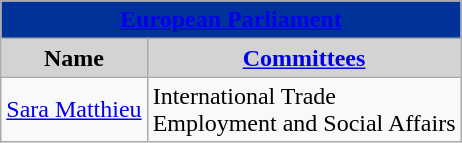<table class="wikitable">
<tr>
<th style="background: #003399;" colspan="2"><a href='#'><span>European Parliament</span></a></th>
</tr>
<tr>
<th style="background:LightGrey;">Name</th>
<th style="background:LightGrey;"><a href='#'>Committees</a></th>
</tr>
<tr>
<td><a href='#'>Sara Matthieu</a></td>
<td>International Trade <br> Employment and Social Affairs</td>
</tr>
</table>
